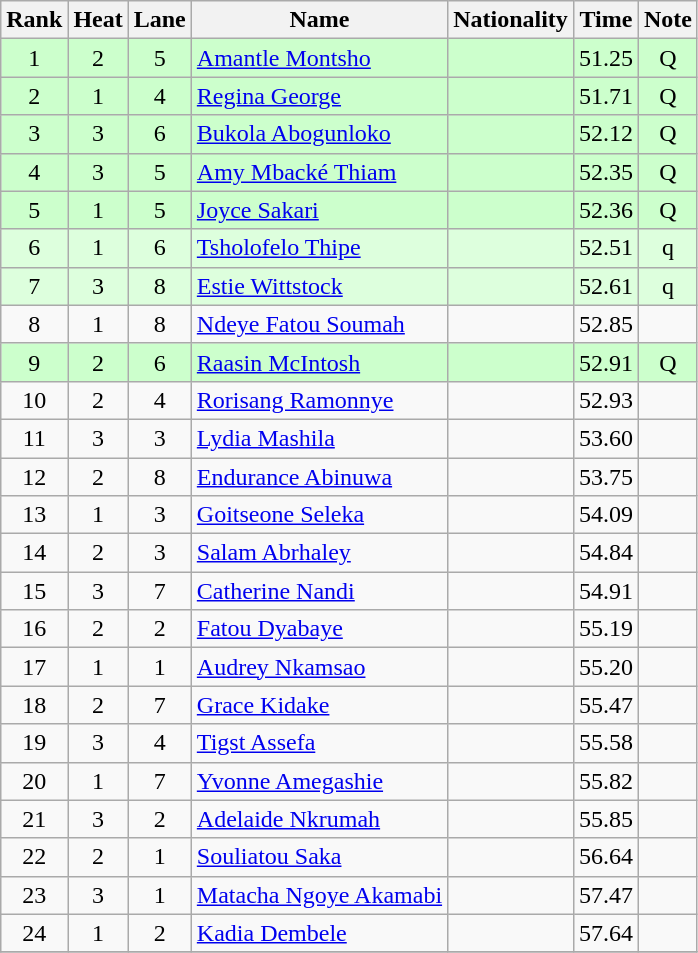<table class="wikitable sortable" style="text-align:center">
<tr>
<th>Rank</th>
<th>Heat</th>
<th>Lane</th>
<th>Name</th>
<th>Nationality</th>
<th>Time</th>
<th>Note</th>
</tr>
<tr bgcolor=ccffcc>
<td>1</td>
<td>2</td>
<td>5</td>
<td align="left"><a href='#'>Amantle Montsho</a></td>
<td align=left></td>
<td>51.25</td>
<td>Q</td>
</tr>
<tr bgcolor=ccffcc>
<td>2</td>
<td>1</td>
<td>4</td>
<td align="left"><a href='#'>Regina George</a></td>
<td align=left></td>
<td>51.71</td>
<td>Q</td>
</tr>
<tr bgcolor=ccffcc>
<td>3</td>
<td>3</td>
<td>6</td>
<td align="left"><a href='#'>Bukola Abogunloko</a></td>
<td align=left></td>
<td>52.12</td>
<td>Q</td>
</tr>
<tr bgcolor=ccffcc>
<td>4</td>
<td>3</td>
<td>5</td>
<td align="left"><a href='#'>Amy Mbacké Thiam</a></td>
<td align=left></td>
<td>52.35</td>
<td>Q</td>
</tr>
<tr bgcolor=ccffcc>
<td>5</td>
<td>1</td>
<td>5</td>
<td align="left"><a href='#'>Joyce Sakari</a></td>
<td align=left></td>
<td>52.36</td>
<td>Q</td>
</tr>
<tr bgcolor=ddffdd>
<td>6</td>
<td>1</td>
<td>6</td>
<td align="left"><a href='#'>Tsholofelo Thipe</a></td>
<td align=left></td>
<td>52.51</td>
<td>q</td>
</tr>
<tr bgcolor=ddffdd>
<td>7</td>
<td>3</td>
<td>8</td>
<td align="left"><a href='#'>Estie Wittstock</a></td>
<td align=left></td>
<td>52.61</td>
<td>q</td>
</tr>
<tr>
<td>8</td>
<td>1</td>
<td>8</td>
<td align="left"><a href='#'>Ndeye Fatou Soumah</a></td>
<td align=left></td>
<td>52.85</td>
<td></td>
</tr>
<tr bgcolor=ccffcc>
<td>9</td>
<td>2</td>
<td>6</td>
<td align="left"><a href='#'>Raasin McIntosh</a></td>
<td align=left></td>
<td>52.91</td>
<td>Q</td>
</tr>
<tr>
<td>10</td>
<td>2</td>
<td>4</td>
<td align="left"><a href='#'>Rorisang Ramonnye</a></td>
<td align=left></td>
<td>52.93</td>
<td></td>
</tr>
<tr>
<td>11</td>
<td>3</td>
<td>3</td>
<td align="left"><a href='#'>Lydia Mashila</a></td>
<td align=left></td>
<td>53.60</td>
<td></td>
</tr>
<tr>
<td>12</td>
<td>2</td>
<td>8</td>
<td align="left"><a href='#'>Endurance Abinuwa</a></td>
<td align=left></td>
<td>53.75</td>
<td></td>
</tr>
<tr>
<td>13</td>
<td>1</td>
<td>3</td>
<td align="left"><a href='#'>Goitseone Seleka</a></td>
<td align=left></td>
<td>54.09</td>
<td></td>
</tr>
<tr>
<td>14</td>
<td>2</td>
<td>3</td>
<td align="left"><a href='#'>Salam Abrhaley</a></td>
<td align=left></td>
<td>54.84</td>
<td></td>
</tr>
<tr>
<td>15</td>
<td>3</td>
<td>7</td>
<td align="left"><a href='#'>Catherine Nandi</a></td>
<td align=left></td>
<td>54.91</td>
<td></td>
</tr>
<tr>
<td>16</td>
<td>2</td>
<td>2</td>
<td align="left"><a href='#'>Fatou Dyabaye</a></td>
<td align=left></td>
<td>55.19</td>
<td></td>
</tr>
<tr>
<td>17</td>
<td>1</td>
<td>1</td>
<td align="left"><a href='#'>Audrey Nkamsao</a></td>
<td align=left></td>
<td>55.20</td>
<td></td>
</tr>
<tr>
<td>18</td>
<td>2</td>
<td>7</td>
<td align="left"><a href='#'>Grace Kidake</a></td>
<td align=left></td>
<td>55.47</td>
<td></td>
</tr>
<tr>
<td>19</td>
<td>3</td>
<td>4</td>
<td align="left"><a href='#'>Tigst Assefa</a></td>
<td align=left></td>
<td>55.58</td>
<td></td>
</tr>
<tr>
<td>20</td>
<td>1</td>
<td>7</td>
<td align="left"><a href='#'>Yvonne Amegashie</a></td>
<td align=left></td>
<td>55.82</td>
<td></td>
</tr>
<tr>
<td>21</td>
<td>3</td>
<td>2</td>
<td align="left"><a href='#'>Adelaide Nkrumah</a></td>
<td align=left></td>
<td>55.85</td>
<td></td>
</tr>
<tr>
<td>22</td>
<td>2</td>
<td>1</td>
<td align="left"><a href='#'>Souliatou Saka</a></td>
<td align=left></td>
<td>56.64</td>
<td></td>
</tr>
<tr>
<td>23</td>
<td>3</td>
<td>1</td>
<td align="left"><a href='#'>Matacha Ngoye Akamabi</a></td>
<td align=left></td>
<td>57.47</td>
<td></td>
</tr>
<tr>
<td>24</td>
<td>1</td>
<td>2</td>
<td align="left"><a href='#'>Kadia Dembele</a></td>
<td align=left></td>
<td>57.64</td>
<td></td>
</tr>
<tr>
</tr>
</table>
